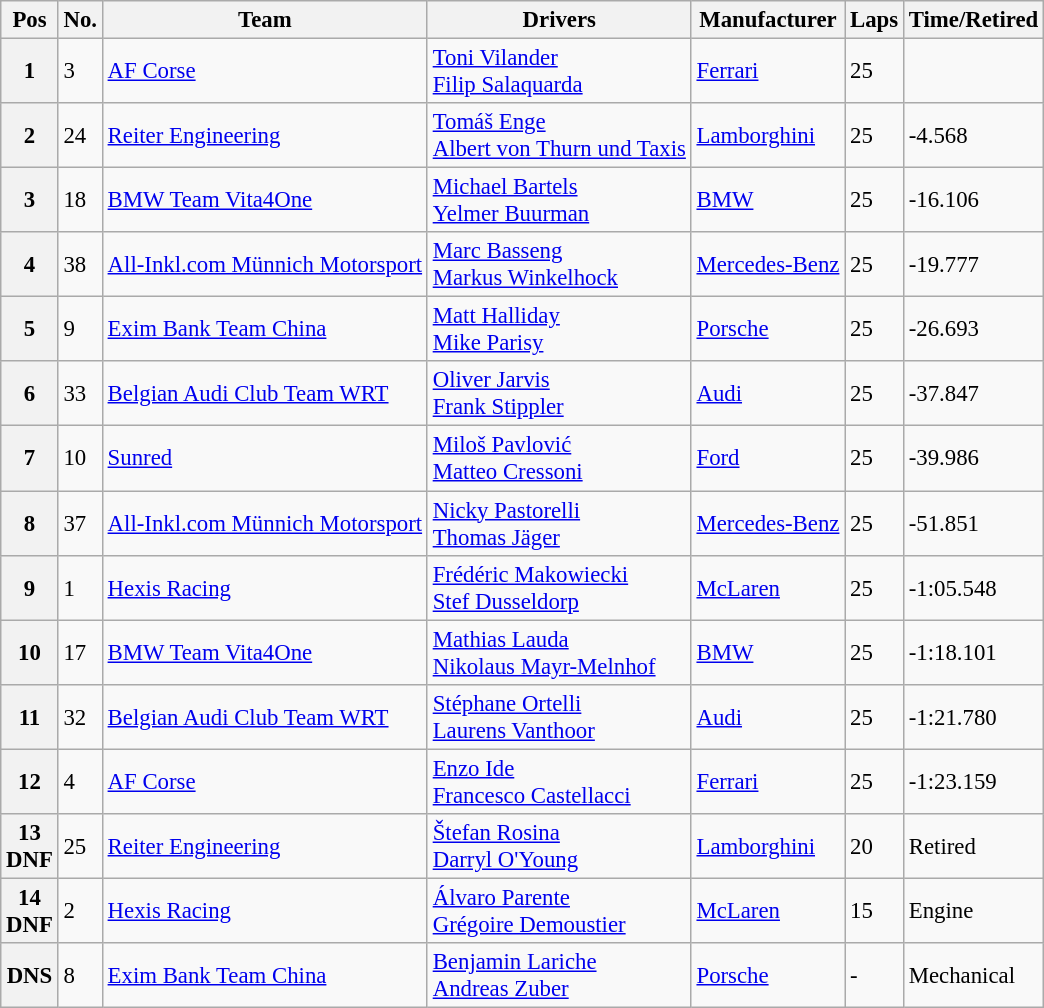<table class="wikitable" style="font-size: 95%;">
<tr>
<th>Pos</th>
<th>No.</th>
<th>Team</th>
<th>Drivers</th>
<th>Manufacturer</th>
<th>Laps</th>
<th>Time/Retired</th>
</tr>
<tr>
<th>1</th>
<td>3</td>
<td> <a href='#'>AF Corse</a></td>
<td> <a href='#'>Toni Vilander</a><br> <a href='#'>Filip Salaquarda</a></td>
<td><a href='#'>Ferrari</a></td>
<td>25</td>
<td></td>
</tr>
<tr>
<th>2</th>
<td>24</td>
<td> <a href='#'>Reiter Engineering</a></td>
<td> <a href='#'>Tomáš Enge</a><br> <a href='#'>Albert von Thurn und Taxis</a></td>
<td><a href='#'>Lamborghini</a></td>
<td>25</td>
<td>-4.568</td>
</tr>
<tr>
<th>3</th>
<td>18</td>
<td> <a href='#'>BMW Team Vita4One</a></td>
<td> <a href='#'>Michael Bartels</a><br> <a href='#'>Yelmer Buurman</a></td>
<td><a href='#'>BMW</a></td>
<td>25</td>
<td>-16.106</td>
</tr>
<tr>
<th>4</th>
<td>38</td>
<td> <a href='#'>All-Inkl.com Münnich Motorsport</a></td>
<td> <a href='#'>Marc Basseng</a><br> <a href='#'>Markus Winkelhock</a></td>
<td><a href='#'>Mercedes-Benz</a></td>
<td>25</td>
<td>-19.777</td>
</tr>
<tr>
<th>5</th>
<td>9</td>
<td> <a href='#'>Exim Bank Team China</a></td>
<td> <a href='#'>Matt Halliday</a><br> <a href='#'>Mike Parisy</a></td>
<td><a href='#'>Porsche</a></td>
<td>25</td>
<td>-26.693</td>
</tr>
<tr>
<th>6</th>
<td>33</td>
<td> <a href='#'>Belgian Audi Club Team WRT</a></td>
<td> <a href='#'>Oliver Jarvis</a><br> <a href='#'>Frank Stippler</a></td>
<td><a href='#'>Audi</a></td>
<td>25</td>
<td>-37.847</td>
</tr>
<tr>
<th>7</th>
<td>10</td>
<td> <a href='#'>Sunred</a></td>
<td> <a href='#'>Miloš Pavlović</a><br> <a href='#'>Matteo Cressoni</a></td>
<td><a href='#'>Ford</a></td>
<td>25</td>
<td>-39.986</td>
</tr>
<tr>
<th>8</th>
<td>37</td>
<td> <a href='#'>All-Inkl.com Münnich Motorsport</a></td>
<td> <a href='#'>Nicky Pastorelli</a><br> <a href='#'>Thomas Jäger</a></td>
<td><a href='#'>Mercedes-Benz</a></td>
<td>25</td>
<td>-51.851</td>
</tr>
<tr>
<th>9</th>
<td>1</td>
<td> <a href='#'>Hexis Racing</a></td>
<td> <a href='#'>Frédéric Makowiecki</a><br> <a href='#'>Stef Dusseldorp</a></td>
<td><a href='#'>McLaren</a></td>
<td>25</td>
<td>-1:05.548</td>
</tr>
<tr>
<th>10</th>
<td>17</td>
<td> <a href='#'>BMW Team Vita4One</a></td>
<td> <a href='#'>Mathias Lauda</a><br> <a href='#'>Nikolaus Mayr-Melnhof</a></td>
<td><a href='#'>BMW</a></td>
<td>25</td>
<td>-1:18.101</td>
</tr>
<tr>
<th>11</th>
<td>32</td>
<td> <a href='#'>Belgian Audi Club Team WRT</a></td>
<td> <a href='#'>Stéphane Ortelli</a><br> <a href='#'>Laurens Vanthoor</a></td>
<td><a href='#'>Audi</a></td>
<td>25</td>
<td>-1:21.780</td>
</tr>
<tr>
<th>12</th>
<td>4</td>
<td> <a href='#'>AF Corse</a></td>
<td> <a href='#'>Enzo Ide</a><br> <a href='#'>Francesco Castellacci</a></td>
<td><a href='#'>Ferrari</a></td>
<td>25</td>
<td>-1:23.159</td>
</tr>
<tr>
<th>13<br>DNF</th>
<td>25</td>
<td> <a href='#'>Reiter Engineering</a></td>
<td> <a href='#'>Štefan Rosina</a><br> <a href='#'>Darryl O'Young</a></td>
<td><a href='#'>Lamborghini</a></td>
<td>20</td>
<td>Retired</td>
</tr>
<tr>
<th>14<br>DNF</th>
<td>2</td>
<td> <a href='#'>Hexis Racing</a></td>
<td> <a href='#'>Álvaro Parente</a><br> <a href='#'>Grégoire Demoustier</a></td>
<td><a href='#'>McLaren</a></td>
<td>15</td>
<td>Engine</td>
</tr>
<tr>
<th>DNS</th>
<td>8</td>
<td> <a href='#'>Exim Bank Team China</a></td>
<td> <a href='#'>Benjamin Lariche</a><br> <a href='#'>Andreas Zuber</a></td>
<td><a href='#'>Porsche</a></td>
<td>-</td>
<td>Mechanical</td>
</tr>
</table>
